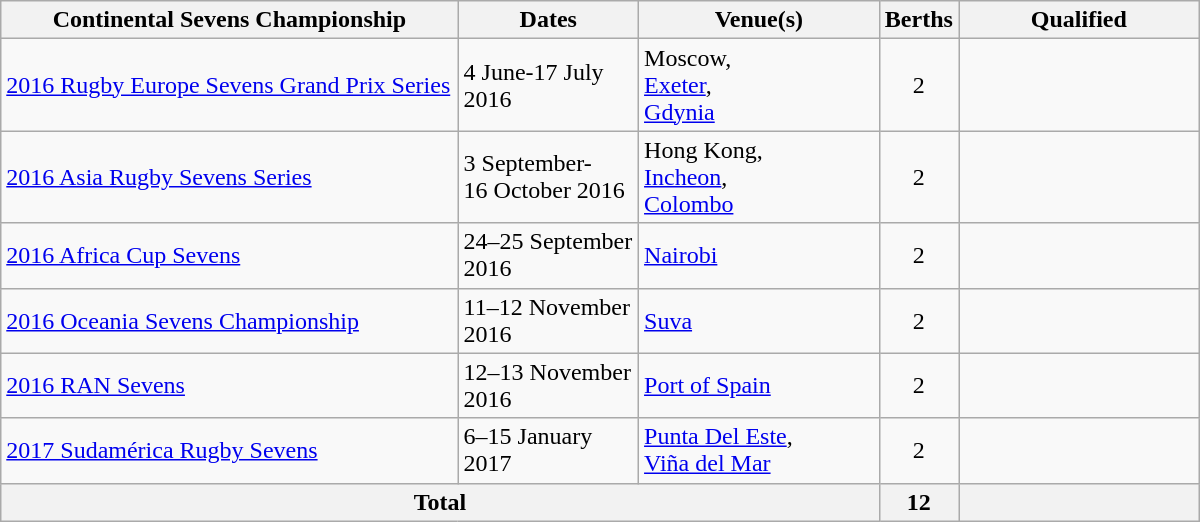<table class="wikitable" style="width:800px;">
<tr>
<th style="width:38%;">Continental Sevens Championship</th>
<th style="width:15%;">Dates</th>
<th style="width:20%;">Venue(s)</th>
<th width=5%>Berths</th>
<th style="width:20%;">Qualified</th>
</tr>
<tr>
<td><a href='#'>2016 Rugby Europe Sevens Grand Prix Series</a></td>
<td>4 June-17 July 2016</td>
<td> Moscow,<br>  <a href='#'>Exeter</a>, <br>  <a href='#'>Gdynia</a></td>
<td align=center>2</td>
<td><br> </td>
</tr>
<tr>
<td><a href='#'>2016 Asia Rugby Sevens Series</a></td>
<td>3 September-<br>16 October 2016</td>
<td> Hong Kong, <br>  <a href='#'>Incheon</a>, <br>  <a href='#'>Colombo</a></td>
<td align=center>2</td>
<td> <br> </td>
</tr>
<tr>
<td><a href='#'>2016 Africa Cup Sevens</a></td>
<td>24–25 September 2016</td>
<td> <a href='#'>Nairobi</a></td>
<td align=center>2</td>
<td><br> </td>
</tr>
<tr>
<td><a href='#'>2016 Oceania Sevens Championship</a></td>
<td>11–12 November 2016</td>
<td> <a href='#'>Suva</a></td>
<td align=center>2</td>
<td><br> </td>
</tr>
<tr>
<td><a href='#'>2016 RAN Sevens</a></td>
<td>12–13 November 2016</td>
<td> <a href='#'>Port of Spain</a></td>
<td align=center>2</td>
<td><br> </td>
</tr>
<tr>
<td><a href='#'>2017 Sudamérica Rugby Sevens</a></td>
<td>6–15 January 2017</td>
<td> <a href='#'>Punta Del Este</a>, <br>  <a href='#'>Viña del Mar</a></td>
<td align=center>2</td>
<td> <br> </td>
</tr>
<tr>
<th colspan=3>Total</th>
<th>12</th>
<th></th>
</tr>
</table>
